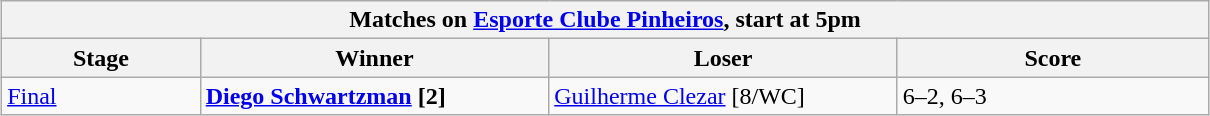<table class="wikitable collapsible uncollapsed" border=1 style="margin:1em auto;">
<tr>
<th colspan=4><strong>Matches on <a href='#'>Esporte Clube Pinheiros</a>, start at 5pm</strong></th>
</tr>
<tr>
<th width=125>Stage</th>
<th width=225>Winner</th>
<th width=225>Loser</th>
<th width=200>Score</th>
</tr>
<tr>
<td><a href='#'>Final</a></td>
<td><strong> <a href='#'>Diego Schwartzman</a> [2]</strong></td>
<td> <a href='#'>Guilherme Clezar</a> [8/WC]</td>
<td>6–2, 6–3</td>
</tr>
</table>
